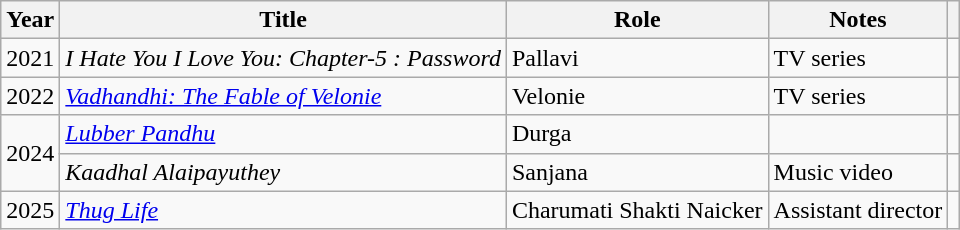<table class="wikitable sortable">
<tr>
<th>Year</th>
<th>Title</th>
<th>Role</th>
<th class="unsortable">Notes</th>
<th class="unsortable"></th>
</tr>
<tr>
<td>2021</td>
<td><em>I Hate You I Love You: Chapter-5 : Password</em></td>
<td>Pallavi</td>
<td>TV series</td>
<td></td>
</tr>
<tr>
<td>2022</td>
<td><em><a href='#'>Vadhandhi: The Fable of Velonie</a></em></td>
<td>Velonie</td>
<td>TV series</td>
<td></td>
</tr>
<tr>
<td rowspan="2">2024</td>
<td><em><a href='#'>Lubber Pandhu</a></em></td>
<td>Durga</td>
<td></td>
<td></td>
</tr>
<tr>
<td><em>Kaadhal Alaipayuthey</em></td>
<td>Sanjana</td>
<td>Music video</td>
<td></td>
</tr>
<tr>
<td>2025</td>
<td><a href='#'><em>Thug Life</em></a> </td>
<td>Charumati Shakti Naicker</td>
<td>Assistant director</td>
<td></td>
</tr>
</table>
